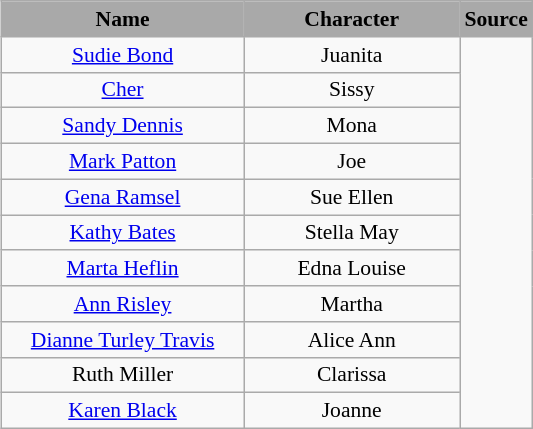<table class="wikitable" style="font-size:90%; text-align:center; margin: 5px;">
<tr>
<th style="background:darkGrey; width:155px;">Name</th>
<th style="background:darkGrey; width:137px;">Character</th>
<th style="background:darkGrey; width:30px;">Source</th>
</tr>
<tr>
<td><a href='#'>Sudie Bond</a></td>
<td>Juanita</td>
<td rowspan="11"></td>
</tr>
<tr>
<td><a href='#'>Cher</a></td>
<td>Sissy</td>
</tr>
<tr>
<td><a href='#'>Sandy Dennis</a></td>
<td>Mona</td>
</tr>
<tr>
<td><a href='#'>Mark Patton</a></td>
<td>Joe</td>
</tr>
<tr>
<td><a href='#'>Gena Ramsel</a></td>
<td>Sue Ellen</td>
</tr>
<tr>
<td><a href='#'>Kathy Bates</a></td>
<td>Stella May</td>
</tr>
<tr>
<td><a href='#'>Marta Heflin</a></td>
<td>Edna Louise</td>
</tr>
<tr>
<td><a href='#'>Ann Risley</a></td>
<td>Martha</td>
</tr>
<tr>
<td><a href='#'>Dianne Turley Travis</a></td>
<td>Alice Ann</td>
</tr>
<tr>
<td>Ruth Miller</td>
<td>Clarissa</td>
</tr>
<tr>
<td><a href='#'>Karen Black</a></td>
<td>Joanne</td>
</tr>
</table>
